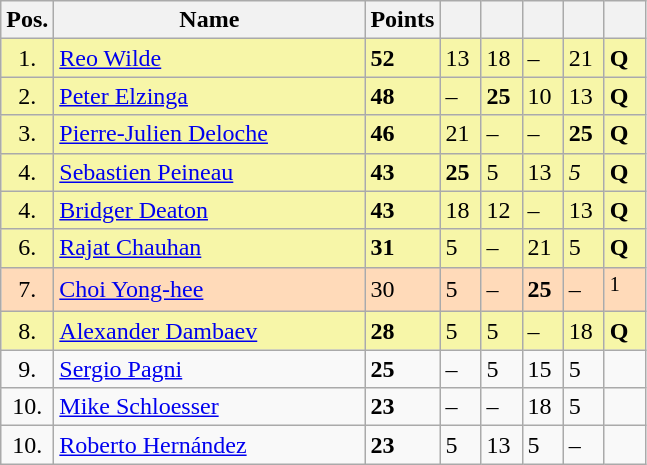<table class="wikitable">
<tr>
<th width=10px>Pos.</th>
<th width=200px>Name</th>
<th width=20px>Points</th>
<th width=20px></th>
<th width=20px></th>
<th width=20px></th>
<th width=20px></th>
<th width=20px></th>
</tr>
<tr style="background:#f7f6a8;">
<td align=center>1.</td>
<td> <a href='#'>Reo Wilde</a></td>
<td><strong>52</strong></td>
<td>13</td>
<td>18</td>
<td>–</td>
<td>21</td>
<td><strong>Q</strong></td>
</tr>
<tr style="background:#f7f6a8;">
<td align=center>2.</td>
<td> <a href='#'>Peter Elzinga</a></td>
<td><strong>48</strong></td>
<td>–</td>
<td><strong>25</strong></td>
<td>10</td>
<td>13</td>
<td><strong>Q</strong></td>
</tr>
<tr style="background:#f7f6a8;">
<td align=center>3.</td>
<td> <a href='#'>Pierre-Julien Deloche</a></td>
<td><strong>46</strong></td>
<td>21</td>
<td>–</td>
<td>–</td>
<td><strong>25</strong></td>
<td><strong>Q</strong></td>
</tr>
<tr style="background:#f7f6a8;">
<td align=center>4.</td>
<td> <a href='#'>Sebastien Peineau</a></td>
<td><strong>43</strong></td>
<td><strong>25</strong></td>
<td>5</td>
<td>13</td>
<td><em>5</em></td>
<td><strong>Q</strong></td>
</tr>
<tr style="background:#f7f6a8;">
<td align=center>4.</td>
<td> <a href='#'>Bridger Deaton</a></td>
<td><strong>43</strong></td>
<td>18</td>
<td>12</td>
<td>–</td>
<td>13</td>
<td><strong>Q</strong></td>
</tr>
<tr style="background:#f7f6a8;">
<td align=center>6.</td>
<td> <a href='#'>Rajat Chauhan</a></td>
<td><strong>31</strong></td>
<td>5</td>
<td>–</td>
<td>21</td>
<td>5</td>
<td><strong>Q</strong></td>
</tr>
<tr style="background:#ffdab9;">
<td align=center>7.</td>
<td> <a href='#'>Choi Yong-hee</a></td>
<td>30</td>
<td>5</td>
<td>–</td>
<td><strong>25</strong></td>
<td>–</td>
<td><sup>1</sup></td>
</tr>
<tr style="background:#f7f6a8;">
<td align=center>8.</td>
<td> <a href='#'>Alexander Dambaev</a></td>
<td><strong>28</strong></td>
<td>5</td>
<td>5</td>
<td>–</td>
<td>18</td>
<td><strong>Q</strong></td>
</tr>
<tr>
<td align=center>9.</td>
<td> <a href='#'>Sergio Pagni</a></td>
<td><strong>25</strong></td>
<td>–</td>
<td>5</td>
<td>15</td>
<td>5</td>
<td></td>
</tr>
<tr>
<td align=center>10.</td>
<td> <a href='#'>Mike Schloesser</a></td>
<td><strong>23</strong></td>
<td>–</td>
<td>–</td>
<td>18</td>
<td>5</td>
<td></td>
</tr>
<tr>
<td align=center>10.</td>
<td> <a href='#'>Roberto Hernández</a></td>
<td><strong>23</strong></td>
<td>5</td>
<td>13</td>
<td>5</td>
<td>–</td>
<td></td>
</tr>
</table>
